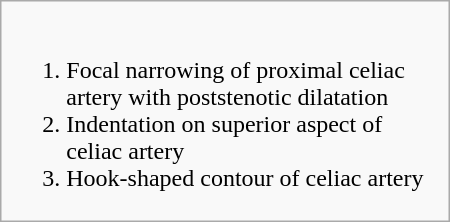<table class="wikitable" style="width:300px; float:right; border-collapse:collapse" border="1" cellpadding="3">
<tr>
<td><br><ol><li>Focal narrowing of proximal celiac artery with poststenotic dilatation</li><li>Indentation on superior aspect of celiac artery</li><li>Hook-shaped contour of celiac artery</li></ol></td>
</tr>
</table>
